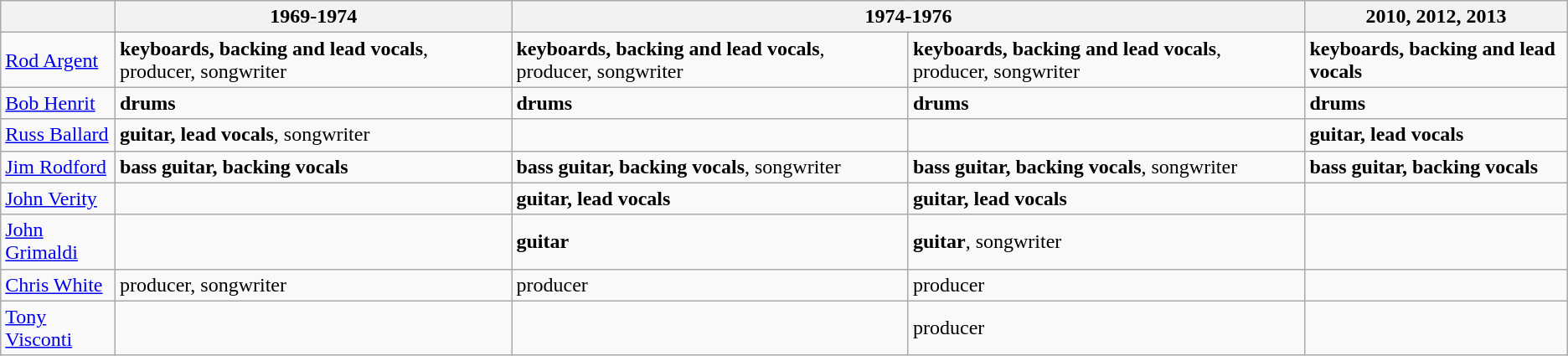<table class="wikitable">
<tr>
<th></th>
<th>1969-1974</th>
<th colspan="2">1974-1976</th>
<th>2010, 2012, 2013</th>
</tr>
<tr>
<td><a href='#'>Rod Argent</a></td>
<td><strong>keyboards, backing and lead vocals</strong>, producer, songwriter</td>
<td><strong>keyboards, backing and lead vocals</strong>, producer, songwriter</td>
<td><strong>keyboards, backing and lead vocals</strong>, producer, songwriter</td>
<td><strong>keyboards, backing and lead vocals</strong></td>
</tr>
<tr>
<td><a href='#'>Bob Henrit</a></td>
<td><strong>drums</strong></td>
<td><strong>drums</strong></td>
<td><strong>drums</strong></td>
<td><strong>drums</strong></td>
</tr>
<tr>
<td><a href='#'>Russ Ballard</a></td>
<td><strong>guitar, lead vocals</strong>, songwriter</td>
<td></td>
<td></td>
<td><strong>guitar, lead vocals</strong></td>
</tr>
<tr>
<td><a href='#'>Jim Rodford</a></td>
<td><strong>bass guitar, backing vocals</strong></td>
<td><strong>bass guitar, backing vocals</strong>, songwriter</td>
<td><strong>bass guitar, backing vocals</strong>, songwriter</td>
<td><strong>bass guitar, backing vocals</strong></td>
</tr>
<tr>
<td><a href='#'>John Verity</a></td>
<td></td>
<td><strong>guitar, lead vocals</strong></td>
<td><strong>guitar, lead vocals</strong></td>
<td></td>
</tr>
<tr>
<td><a href='#'>John Grimaldi</a></td>
<td></td>
<td><strong>guitar</strong></td>
<td><strong>guitar</strong>, songwriter</td>
<td></td>
</tr>
<tr>
<td><a href='#'>Chris White</a></td>
<td>producer, songwriter</td>
<td>producer</td>
<td>producer</td>
<td></td>
</tr>
<tr>
<td><a href='#'>Tony Visconti</a></td>
<td></td>
<td></td>
<td>producer</td>
<td></td>
</tr>
</table>
